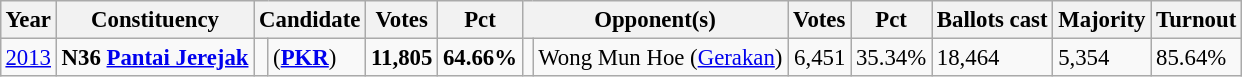<table class="wikitable" style="margin:0.5em ; font-size:95%">
<tr>
<th>Year</th>
<th>Constituency</th>
<th colspan=2>Candidate</th>
<th>Votes</th>
<th>Pct</th>
<th colspan=2>Opponent(s)</th>
<th>Votes</th>
<th>Pct</th>
<th>Ballots cast</th>
<th>Majority</th>
<th>Turnout</th>
</tr>
<tr>
<td><a href='#'>2013</a></td>
<td><strong>N36 <a href='#'>Pantai Jerejak</a></strong></td>
<td></td>
<td> (<a href='#'><strong>PKR</strong></a>)</td>
<td align="right"><strong>11,805</strong></td>
<td><strong>64.66%</strong></td>
<td></td>
<td>Wong Mun Hoe (<a href='#'>Gerakan</a>)</td>
<td align="right">6,451</td>
<td>35.34%</td>
<td>18,464</td>
<td>5,354</td>
<td>85.64%</td>
</tr>
</table>
